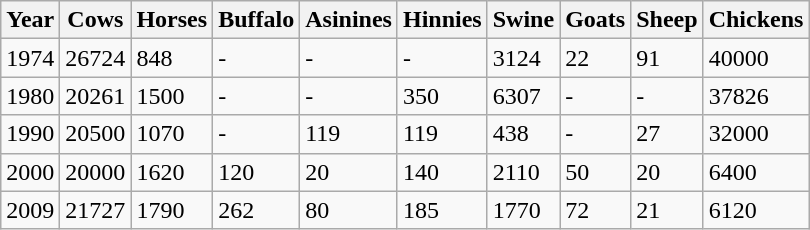<table class="wikitable">
<tr>
<th>Year</th>
<th>Cows</th>
<th>Horses</th>
<th>Buffalo</th>
<th>Asinines</th>
<th>Hinnies</th>
<th>Swine</th>
<th>Goats</th>
<th>Sheep</th>
<th>Chickens</th>
</tr>
<tr>
<td>1974</td>
<td>26724</td>
<td>848</td>
<td>-</td>
<td>-</td>
<td>-</td>
<td>3124</td>
<td>22</td>
<td>91</td>
<td>40000</td>
</tr>
<tr>
<td>1980</td>
<td>20261</td>
<td>1500</td>
<td>-</td>
<td>-</td>
<td>350</td>
<td>6307</td>
<td>-</td>
<td>-</td>
<td>37826</td>
</tr>
<tr>
<td>1990</td>
<td>20500</td>
<td>1070</td>
<td>-</td>
<td>119</td>
<td>119</td>
<td>438</td>
<td>-</td>
<td>27</td>
<td>32000</td>
</tr>
<tr>
<td>2000</td>
<td>20000</td>
<td>1620</td>
<td>120</td>
<td>20</td>
<td>140</td>
<td>2110</td>
<td>50</td>
<td>20</td>
<td>6400</td>
</tr>
<tr>
<td>2009</td>
<td>21727</td>
<td>1790</td>
<td>262</td>
<td>80</td>
<td>185</td>
<td>1770</td>
<td>72</td>
<td>21</td>
<td>6120</td>
</tr>
</table>
